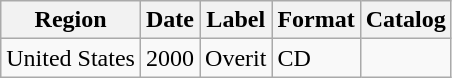<table class="wikitable">
<tr>
<th>Region</th>
<th>Date</th>
<th>Label</th>
<th>Format</th>
<th>Catalog</th>
</tr>
<tr>
<td>United States</td>
<td>2000</td>
<td>Overit</td>
<td>CD</td>
<td></td>
</tr>
</table>
